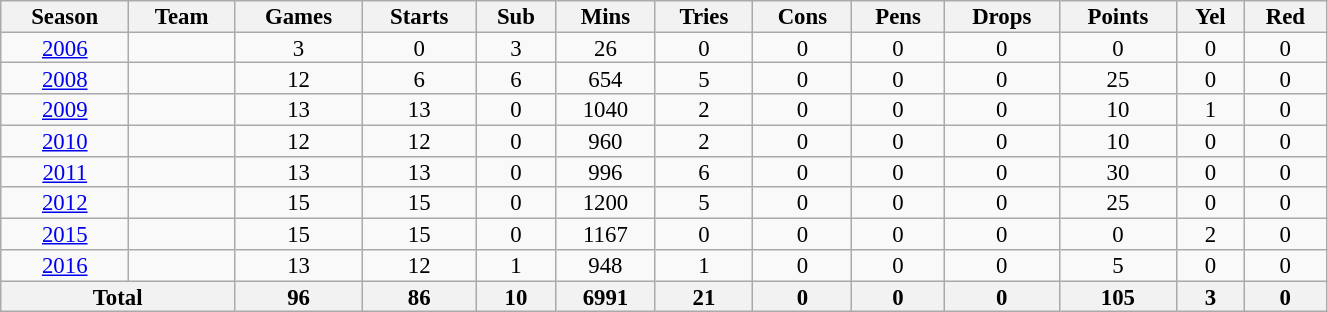<table class="wikitable" style="text-align:center; line-height:90%; font-size:95%; width:70%;">
<tr>
<th>Season</th>
<th>Team</th>
<th>Games</th>
<th>Starts</th>
<th>Sub</th>
<th>Mins</th>
<th>Tries</th>
<th>Cons</th>
<th>Pens</th>
<th>Drops</th>
<th>Points</th>
<th>Yel</th>
<th>Red</th>
</tr>
<tr>
<td><a href='#'>2006</a></td>
<td></td>
<td>3</td>
<td>0</td>
<td>3</td>
<td>26</td>
<td>0</td>
<td>0</td>
<td>0</td>
<td>0</td>
<td>0</td>
<td>0</td>
<td>0</td>
</tr>
<tr>
<td><a href='#'>2008</a></td>
<td></td>
<td>12</td>
<td>6</td>
<td>6</td>
<td>654</td>
<td>5</td>
<td>0</td>
<td>0</td>
<td>0</td>
<td>25</td>
<td>0</td>
<td>0</td>
</tr>
<tr>
<td><a href='#'>2009</a></td>
<td></td>
<td>13</td>
<td>13</td>
<td>0</td>
<td>1040</td>
<td>2</td>
<td>0</td>
<td>0</td>
<td>0</td>
<td>10</td>
<td>1</td>
<td>0</td>
</tr>
<tr>
<td><a href='#'>2010</a></td>
<td></td>
<td>12</td>
<td>12</td>
<td>0</td>
<td>960</td>
<td>2</td>
<td>0</td>
<td>0</td>
<td>0</td>
<td>10</td>
<td>0</td>
<td>0</td>
</tr>
<tr>
<td><a href='#'>2011</a></td>
<td></td>
<td>13</td>
<td>13</td>
<td>0</td>
<td>996</td>
<td>6</td>
<td>0</td>
<td>0</td>
<td>0</td>
<td>30</td>
<td>0</td>
<td>0</td>
</tr>
<tr>
<td><a href='#'>2012</a></td>
<td></td>
<td>15</td>
<td>15</td>
<td>0</td>
<td>1200</td>
<td>5</td>
<td>0</td>
<td>0</td>
<td>0</td>
<td>25</td>
<td>0</td>
<td>0</td>
</tr>
<tr>
<td><a href='#'>2015</a></td>
<td></td>
<td>15</td>
<td>15</td>
<td>0</td>
<td>1167</td>
<td>0</td>
<td>0</td>
<td>0</td>
<td>0</td>
<td>0</td>
<td>2</td>
<td>0</td>
</tr>
<tr>
<td><a href='#'>2016</a></td>
<td></td>
<td>13</td>
<td>12</td>
<td>1</td>
<td>948</td>
<td>1</td>
<td>0</td>
<td>0</td>
<td>0</td>
<td>5</td>
<td>0</td>
<td>0</td>
</tr>
<tr>
<th colspan="2">Total</th>
<th>96</th>
<th>86</th>
<th>10</th>
<th>6991</th>
<th>21</th>
<th>0</th>
<th>0</th>
<th>0</th>
<th>105</th>
<th>3</th>
<th>0</th>
</tr>
</table>
